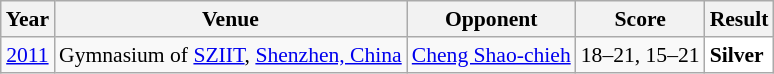<table class="sortable wikitable" style="font-size: 90%;">
<tr>
<th>Year</th>
<th>Venue</th>
<th>Opponent</th>
<th>Score</th>
<th>Result</th>
</tr>
<tr>
<td align="center"><a href='#'>2011</a></td>
<td align="left">Gymnasium of <a href='#'>SZIIT</a>, <a href='#'>Shenzhen, China</a></td>
<td align="left"> <a href='#'>Cheng Shao-chieh</a></td>
<td align="left">18–21, 15–21</td>
<td style="text-align:left; background:white"> <strong>Silver</strong></td>
</tr>
</table>
